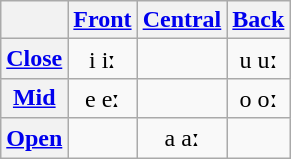<table class="wikitable" style="text-align:center">
<tr>
<th></th>
<th><a href='#'>Front</a></th>
<th><a href='#'>Central</a></th>
<th><a href='#'>Back</a></th>
</tr>
<tr>
<th><a href='#'>Close</a></th>
<td>i iː</td>
<td></td>
<td>u uː</td>
</tr>
<tr>
<th><a href='#'>Mid</a></th>
<td>e eː</td>
<td></td>
<td>o oː</td>
</tr>
<tr>
<th><a href='#'>Open</a></th>
<td></td>
<td>a aː</td>
<td></td>
</tr>
</table>
